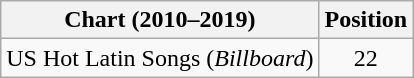<table class="wikitable">
<tr>
<th>Chart (2010–2019)</th>
<th>Position</th>
</tr>
<tr>
<td>US Hot Latin Songs (<em>Billboard</em>)</td>
<td align="center">22</td>
</tr>
</table>
